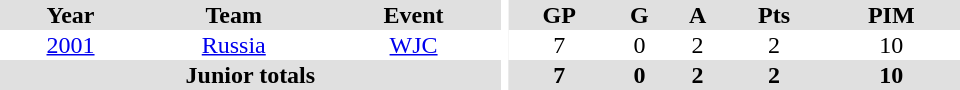<table border="0" cellpadding="1" cellspacing="0" ID="Table3" style="text-align:center; width:40em">
<tr ALIGN="center" bgcolor="#e0e0e0">
<th>Year</th>
<th>Team</th>
<th>Event</th>
<th rowspan="99" bgcolor="#ffffff"></th>
<th>GP</th>
<th>G</th>
<th>A</th>
<th>Pts</th>
<th>PIM</th>
</tr>
<tr>
<td><a href='#'>2001</a></td>
<td><a href='#'>Russia</a></td>
<td><a href='#'>WJC</a></td>
<td>7</td>
<td>0</td>
<td>2</td>
<td>2</td>
<td>10</td>
</tr>
<tr bgcolor="#e0e0e0">
<th colspan="3">Junior totals</th>
<th>7</th>
<th>0</th>
<th>2</th>
<th>2</th>
<th>10</th>
</tr>
</table>
